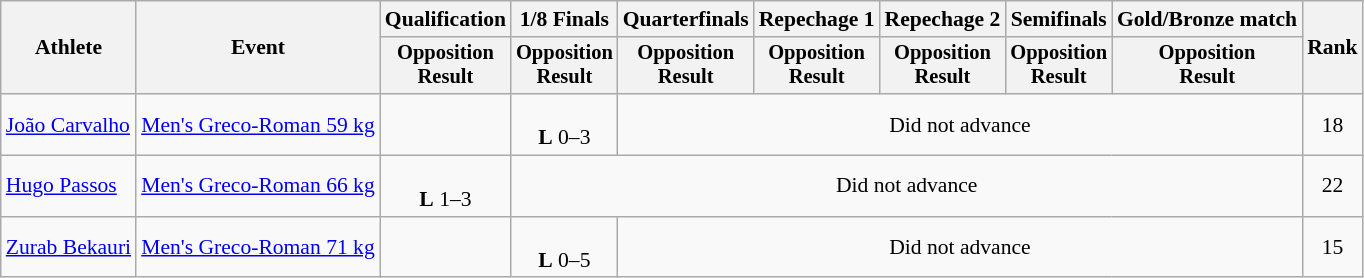<table class=wikitable style="font-size:90%; text-align:center;">
<tr>
<th rowspan=2>Athlete</th>
<th rowspan=2>Event</th>
<th>Qualification</th>
<th>1/8 Finals</th>
<th>Quarterfinals</th>
<th>Repechage 1</th>
<th>Repechage 2</th>
<th>Semifinals</th>
<th>Gold/Bronze match</th>
<th rowspan=2>Rank</th>
</tr>
<tr style="font-size:95%;">
<th>Opposition<br>Result</th>
<th>Opposition<br>Result</th>
<th>Opposition<br>Result</th>
<th>Opposition<br>Result</th>
<th>Opposition<br>Result</th>
<th>Opposition<br>Result</th>
<th>Opposition<br>Result</th>
</tr>
<tr>
<td align=left><a href='#'>João Carvalho</a></td>
<td align=left><a href='#'>Men's Greco-Roman 59 kg</a></td>
<td></td>
<td><br><strong>L</strong> 0–3 </td>
<td colspan=5>Did not advance</td>
<td>18</td>
</tr>
<tr>
<td align=left><a href='#'>Hugo Passos</a></td>
<td align=left><a href='#'>Men's Greco-Roman 66 kg</a></td>
<td><br><strong>L</strong> 1–3 </td>
<td colspan=6>Did not advance</td>
<td>22</td>
</tr>
<tr>
<td align=left><a href='#'>Zurab Bekauri</a></td>
<td align=left><a href='#'>Men's Greco-Roman 71 kg</a></td>
<td></td>
<td><br><strong>L</strong> 0–5 </td>
<td colspan=5>Did not advance</td>
<td>15</td>
</tr>
</table>
